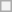<table class="wikitable" style="text-align:center">
<tr>
<th rowspan="4" colspan="2"></th>
</tr>
</table>
